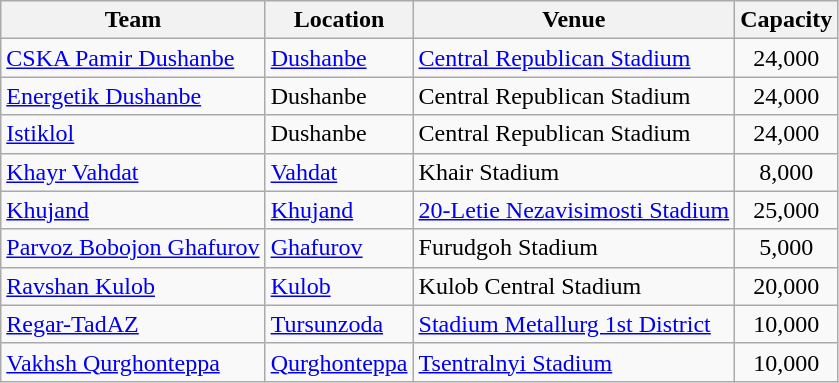<table class="wikitable sortable" border="1">
<tr>
<th>Team</th>
<th>Location</th>
<th>Venue</th>
<th>Capacity</th>
</tr>
<tr>
<td><a href='#'>CSKA Pamir Dushanbe</a></td>
<td><a href='#'>Dushanbe</a></td>
<td><a href='#'>Central Republican Stadium</a></td>
<td style="text-align:center;">24,000</td>
</tr>
<tr>
<td><a href='#'>Energetik Dushanbe</a></td>
<td>Dushanbe</td>
<td>Central Republican Stadium</td>
<td style="text-align:center;">24,000</td>
</tr>
<tr>
<td><a href='#'>Istiklol</a></td>
<td>Dushanbe</td>
<td>Central Republican Stadium</td>
<td style="text-align:center;">24,000</td>
</tr>
<tr>
<td><a href='#'>Khayr Vahdat</a></td>
<td><a href='#'>Vahdat</a></td>
<td>Khair Stadium</td>
<td style="text-align:center;">8,000</td>
</tr>
<tr>
<td><a href='#'>Khujand</a></td>
<td><a href='#'>Khujand</a></td>
<td><a href='#'>20-Letie Nezavisimosti Stadium</a></td>
<td style="text-align:center;">25,000</td>
</tr>
<tr>
<td><a href='#'>Parvoz Bobojon Ghafurov</a></td>
<td><a href='#'>Ghafurov</a></td>
<td>Furudgoh Stadium</td>
<td style="text-align:center;">5,000</td>
</tr>
<tr>
<td><a href='#'>Ravshan Kulob</a></td>
<td><a href='#'>Kulob</a></td>
<td>Kulob Central Stadium</td>
<td style="text-align:center;">20,000</td>
</tr>
<tr>
<td><a href='#'>Regar-TadAZ</a></td>
<td><a href='#'>Tursunzoda</a></td>
<td><a href='#'>Stadium Metallurg 1st District</a></td>
<td style="text-align:center;">10,000</td>
</tr>
<tr>
<td><a href='#'>Vakhsh Qurghonteppa</a></td>
<td><a href='#'>Qurghonteppa</a></td>
<td><a href='#'>Tsentralnyi Stadium</a></td>
<td style="text-align:center;">10,000</td>
</tr>
</table>
